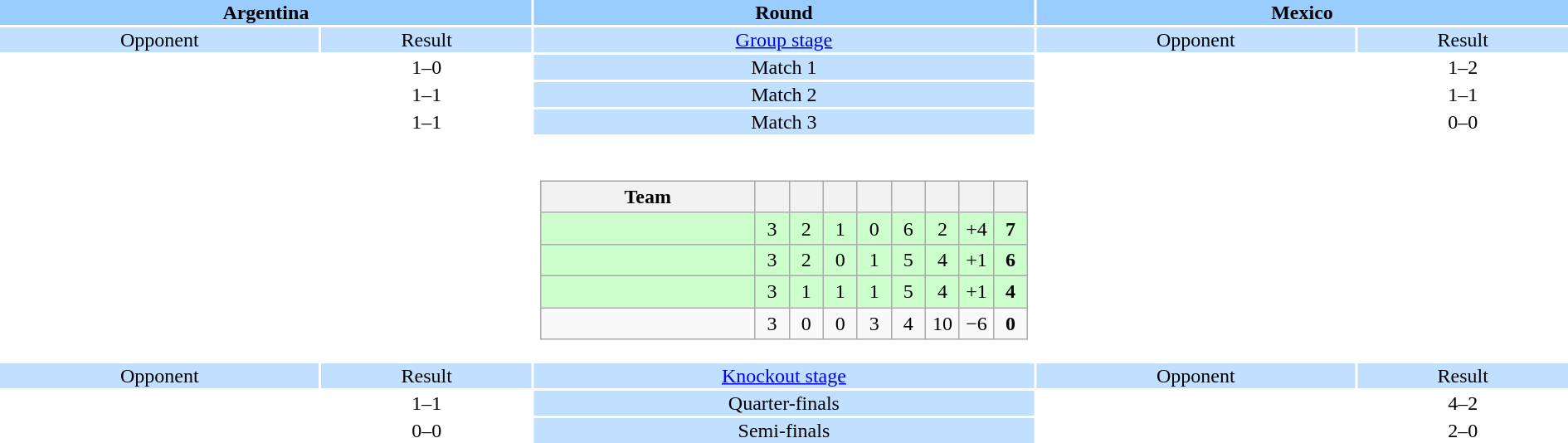<table style="width:100%; text-align:center">
<tr style="vertical-align:top; background:#99CCFF">
<th colspan="2" style="width:1*">Argentina</th>
<th>Round</th>
<th colspan="2" style="width:1*">Mexico</th>
</tr>
<tr style="vertical-align:top;background:#C1E0FF">
<td>Opponent</td>
<td>Result</td>
<td><a href='#'>Group stage</a></td>
<td>Opponent</td>
<td>Result</td>
</tr>
<tr>
<td></td>
<td>1–0</td>
<td style="background:#C1E0FF">Match 1</td>
<td></td>
<td>1–2</td>
</tr>
<tr>
<td></td>
<td>1–1</td>
<td style="background:#C1E0FF">Match 2</td>
<td></td>
<td>1–1</td>
</tr>
<tr>
<td></td>
<td>1–1</td>
<td style="background:#C1E0FF">Match 3</td>
<td></td>
<td>0–0</td>
</tr>
<tr>
<td colspan="5" style="text-align:center"><br><table class="wikitable" style="text-align:center;margin:1em auto;">
<tr>
<th width=165>Team</th>
<th width=20></th>
<th width=20></th>
<th width=20></th>
<th width=20></th>
<th width=20></th>
<th width=20></th>
<th width=20></th>
<th width=20></th>
</tr>
<tr style="background:#cfc;">
<td align=left></td>
<td>3</td>
<td>2</td>
<td>1</td>
<td>0</td>
<td>6</td>
<td>2</td>
<td>+4</td>
<td><strong>7</strong></td>
</tr>
<tr style="background:#cfc;">
<td align=left></td>
<td>3</td>
<td>2</td>
<td>0</td>
<td>1</td>
<td>5</td>
<td>4</td>
<td>+1</td>
<td><strong>6</strong></td>
</tr>
<tr style="background:#cfc;">
<td align=left></td>
<td>3</td>
<td>1</td>
<td>1</td>
<td>1</td>
<td>5</td>
<td>4</td>
<td>+1</td>
<td><strong>4</strong></td>
</tr>
<tr>
<td align=left></td>
<td>3</td>
<td>0</td>
<td>0</td>
<td>3</td>
<td>4</td>
<td>10</td>
<td>−6</td>
<td><strong>0</strong></td>
</tr>
</table>
</td>
</tr>
<tr style="vertical-align:top;background:#c1e0ff">
<td>Opponent</td>
<td>Result</td>
<td><a href='#'>Knockout stage</a></td>
<td>Opponent</td>
<td>Result</td>
</tr>
<tr>
<td></td>
<td>1–1 </td>
<td style="background:#C1E0FF">Quarter-finals</td>
<td></td>
<td>4–2</td>
</tr>
<tr>
<td></td>
<td>0–0 </td>
<td style="background:#C1E0FF">Semi-finals</td>
<td></td>
<td>2–0</td>
</tr>
</table>
